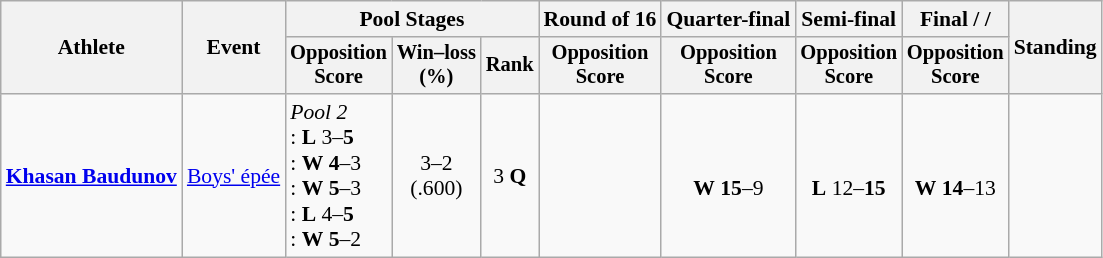<table class=wikitable style=font-size:90%;text-align:center>
<tr>
<th rowspan=2>Athlete</th>
<th rowspan=2>Event</th>
<th colspan=3>Pool Stages</th>
<th>Round of 16</th>
<th>Quarter-final</th>
<th>Semi-final</th>
<th>Final /  / </th>
<th rowspan=2>Standing</th>
</tr>
<tr style="font-size:95%">
<th>Opposition<br>Score</th>
<th>Win–loss<br>(%)</th>
<th>Rank</th>
<th>Opposition<br>Score</th>
<th>Opposition<br>Score</th>
<th>Opposition<br>Score</th>
<th>Opposition<br>Score</th>
</tr>
<tr>
<td align=left><strong><a href='#'>Khasan Baudunov</a></strong></td>
<td align=left><a href='#'>Boys' épée</a></td>
<td align=left><em>Pool 2</em><br>: <strong>L</strong> 3–<strong>5</strong><br>: <strong>W</strong> <strong>4</strong>–3<br>: <strong>W</strong> <strong>5</strong>–3<br>: <strong>L</strong> 4–<strong>5</strong><br>: <strong>W</strong> <strong>5</strong>–2</td>
<td>3–2<br>(.600)</td>
<td>3 <strong>Q</strong></td>
<td></td>
<td><br> <strong>W</strong> <strong>15</strong>–9</td>
<td><br> <strong>L</strong> 12–<strong>15</strong></td>
<td><br> <strong>W</strong> <strong>14</strong>–13</td>
<td></td>
</tr>
</table>
